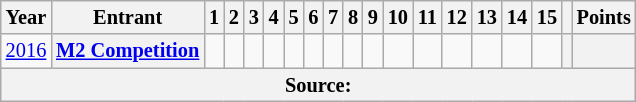<table class="wikitable" style="text-align:center; font-size:85%">
<tr>
<th>Year</th>
<th>Entrant</th>
<th>1</th>
<th>2</th>
<th>3</th>
<th>4</th>
<th>5</th>
<th>6</th>
<th>7</th>
<th>8</th>
<th>9</th>
<th>10</th>
<th>11</th>
<th>12</th>
<th>13</th>
<th>14</th>
<th>15</th>
<th></th>
<th>Points</th>
</tr>
<tr>
<td id=2016R><a href='#'>2016</a></td>
<th nowrap><a href='#'>M2 Competition</a></th>
<td></td>
<td></td>
<td></td>
<td></td>
<td></td>
<td></td>
<td></td>
<td></td>
<td></td>
<td></td>
<td></td>
<td></td>
<td></td>
<td></td>
<td></td>
<th></th>
<th></th>
</tr>
<tr>
<th colspan="100">Source:</th>
</tr>
</table>
